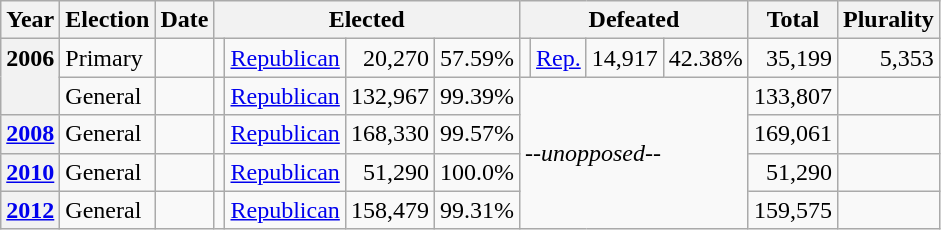<table class=wikitable>
<tr>
<th>Year</th>
<th>Election</th>
<th>Date</th>
<th ! colspan="4">Elected</th>
<th ! colspan="4">Defeated</th>
<th>Total</th>
<th>Plurality</th>
</tr>
<tr>
<th valign="top" rowspan="2">2006</th>
<td valign="top">Primary</td>
<td valign="top"></td>
<td valign="top"></td>
<td valign="top" ><a href='#'>Republican</a></td>
<td valign="top" align="right">20,270</td>
<td valign="top" align="right">57.59%</td>
<td valign="top"></td>
<td valign="top" ><a href='#'>Rep.</a></td>
<td valign="top" align="right">14,917</td>
<td valign="top" align="right">42.38%</td>
<td valign="top" align="right">35,199</td>
<td valign="top" align="right">5,353</td>
</tr>
<tr>
<td valign="top">General</td>
<td valign="top"></td>
<td valign="top"></td>
<td valign="top" ><a href='#'>Republican</a></td>
<td valign="top" align="right">132,967</td>
<td valign="top" align="right">99.39%</td>
<td colspan="4" rowspan="4"><em>--unopposed--</em></td>
<td valign="top" align="right">133,807</td>
<td valign="top" align="right"></td>
</tr>
<tr>
<th valign="top"><a href='#'>2008</a></th>
<td valign="top">General</td>
<td valign="top"></td>
<td valign="top"></td>
<td valign="top" ><a href='#'>Republican</a></td>
<td valign="top" align="right">168,330</td>
<td valign="top" align="right">99.57%</td>
<td valign="top" align="right">169,061</td>
<td valign="top" align="right"></td>
</tr>
<tr>
<th valign="top"><a href='#'>2010</a></th>
<td valign="top">General</td>
<td valign="top"></td>
<td valign="top"></td>
<td valign="top" ><a href='#'>Republican</a></td>
<td valign="top" align="right">51,290</td>
<td valign="top" align="right">100.0%</td>
<td valign="top" align="right">51,290</td>
<td valign="top" align="right"></td>
</tr>
<tr>
<th valign="top"><a href='#'>2012</a></th>
<td valign="top">General</td>
<td valign="top"></td>
<td valign="top"></td>
<td valign="top" ><a href='#'>Republican</a></td>
<td valign="top" align="right">158,479</td>
<td valign="top" align="right">99.31%</td>
<td valign="top" align="right">159,575</td>
<td valign="top" align="right"></td>
</tr>
</table>
